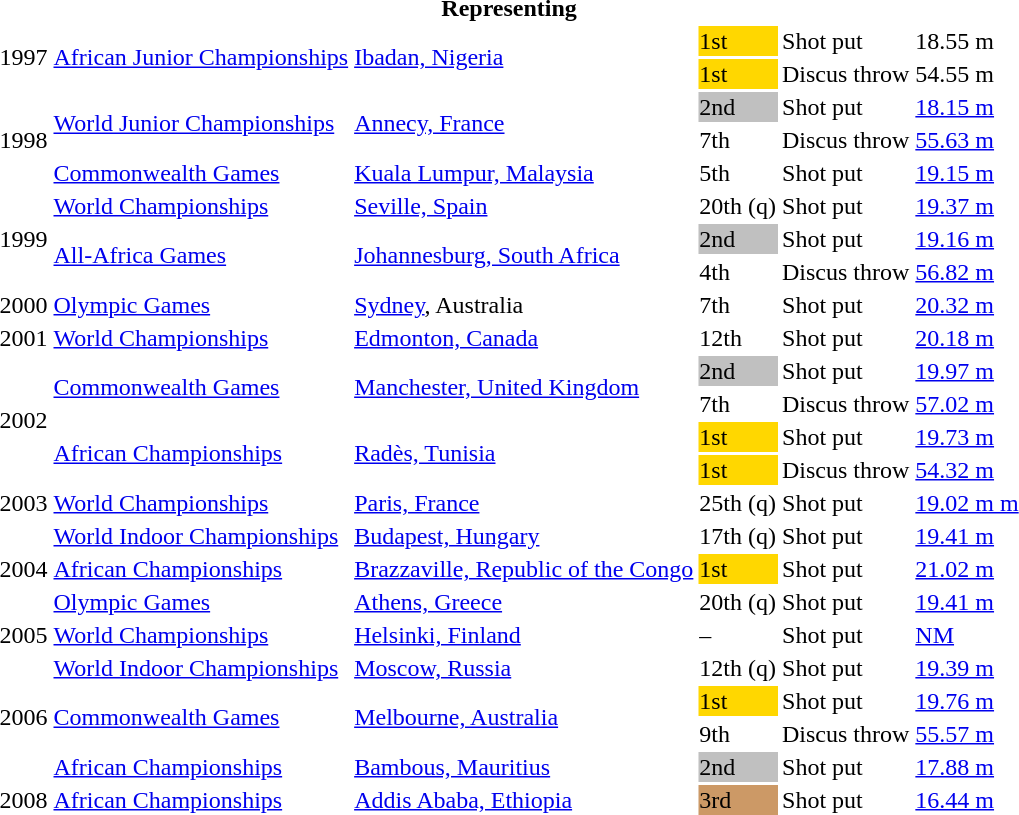<table>
<tr>
<th colspan="6">Representing </th>
</tr>
<tr>
<td rowspan=2>1997</td>
<td rowspan=2><a href='#'>African Junior Championships</a></td>
<td rowspan=2><a href='#'>Ibadan, Nigeria</a></td>
<td bgcolor=gold>1st</td>
<td>Shot put</td>
<td>18.55 m</td>
</tr>
<tr>
<td bgcolor=gold>1st</td>
<td>Discus throw</td>
<td>54.55 m</td>
</tr>
<tr>
<td rowspan=3>1998</td>
<td rowspan=2><a href='#'>World Junior Championships</a></td>
<td rowspan=2><a href='#'>Annecy, France</a></td>
<td bgcolor=silver>2nd</td>
<td>Shot put</td>
<td><a href='#'>18.15 m</a></td>
</tr>
<tr>
<td>7th</td>
<td>Discus throw</td>
<td><a href='#'>55.63 m</a></td>
</tr>
<tr>
<td><a href='#'>Commonwealth Games</a></td>
<td><a href='#'>Kuala Lumpur, Malaysia</a></td>
<td>5th</td>
<td>Shot put</td>
<td><a href='#'>19.15 m</a></td>
</tr>
<tr>
<td rowspan=3>1999</td>
<td><a href='#'>World Championships</a></td>
<td><a href='#'>Seville, Spain</a></td>
<td>20th (q)</td>
<td>Shot put</td>
<td><a href='#'>19.37 m</a></td>
</tr>
<tr>
<td rowspan=2><a href='#'>All-Africa Games</a></td>
<td rowspan=2><a href='#'>Johannesburg, South Africa</a></td>
<td bgcolor=silver>2nd</td>
<td>Shot put</td>
<td><a href='#'>19.16 m</a></td>
</tr>
<tr>
<td>4th</td>
<td>Discus throw</td>
<td><a href='#'>56.82 m</a></td>
</tr>
<tr>
<td>2000</td>
<td><a href='#'>Olympic Games</a></td>
<td><a href='#'>Sydney</a>, Australia</td>
<td>7th</td>
<td>Shot put</td>
<td><a href='#'>20.32 m</a></td>
</tr>
<tr>
<td>2001</td>
<td><a href='#'>World Championships</a></td>
<td><a href='#'>Edmonton, Canada</a></td>
<td>12th</td>
<td>Shot put</td>
<td><a href='#'>20.18 m</a></td>
</tr>
<tr>
<td rowspan=4>2002</td>
<td rowspan=2><a href='#'>Commonwealth Games</a></td>
<td rowspan=2><a href='#'>Manchester, United Kingdom</a></td>
<td bgcolor=silver>2nd</td>
<td>Shot put</td>
<td><a href='#'>19.97 m</a></td>
</tr>
<tr>
<td>7th</td>
<td>Discus throw</td>
<td><a href='#'>57.02 m</a></td>
</tr>
<tr>
<td rowspan=2><a href='#'>African Championships</a></td>
<td rowspan=2><a href='#'>Radès, Tunisia</a></td>
<td bgcolor=gold>1st</td>
<td>Shot put</td>
<td><a href='#'>19.73 m</a></td>
</tr>
<tr>
<td bgcolor=gold>1st</td>
<td>Discus throw</td>
<td><a href='#'>54.32 m</a></td>
</tr>
<tr>
<td>2003</td>
<td><a href='#'>World Championships</a></td>
<td><a href='#'>Paris, France</a></td>
<td>25th (q)</td>
<td>Shot put</td>
<td><a href='#'>19.02 m m</a></td>
</tr>
<tr>
<td rowspan=3>2004</td>
<td><a href='#'>World Indoor Championships</a></td>
<td><a href='#'>Budapest, Hungary</a></td>
<td>17th (q)</td>
<td>Shot put</td>
<td><a href='#'>19.41 m</a></td>
</tr>
<tr>
<td><a href='#'>African Championships</a></td>
<td><a href='#'>Brazzaville, Republic of the Congo</a></td>
<td bgcolor=gold>1st</td>
<td>Shot put</td>
<td><a href='#'>21.02 m</a></td>
</tr>
<tr>
<td><a href='#'>Olympic Games</a></td>
<td><a href='#'>Athens, Greece</a></td>
<td>20th (q)</td>
<td>Shot put</td>
<td><a href='#'>19.41 m</a></td>
</tr>
<tr>
<td>2005</td>
<td><a href='#'>World Championships</a></td>
<td><a href='#'>Helsinki, Finland</a></td>
<td>–</td>
<td>Shot put</td>
<td><a href='#'>NM</a></td>
</tr>
<tr>
<td rowspan=4>2006</td>
<td><a href='#'>World Indoor Championships</a></td>
<td><a href='#'>Moscow, Russia</a></td>
<td>12th (q)</td>
<td>Shot put</td>
<td><a href='#'>19.39 m</a></td>
</tr>
<tr>
<td rowspan=2><a href='#'>Commonwealth Games</a></td>
<td rowspan=2><a href='#'>Melbourne, Australia</a></td>
<td bgcolor=gold>1st</td>
<td>Shot put</td>
<td><a href='#'>19.76 m</a></td>
</tr>
<tr>
<td>9th</td>
<td>Discus throw</td>
<td><a href='#'>55.57 m</a></td>
</tr>
<tr>
<td><a href='#'>African Championships</a></td>
<td><a href='#'>Bambous, Mauritius</a></td>
<td bgcolor=silver>2nd</td>
<td>Shot put</td>
<td><a href='#'>17.88 m</a></td>
</tr>
<tr>
<td>2008</td>
<td><a href='#'>African Championships</a></td>
<td><a href='#'>Addis Ababa, Ethiopia</a></td>
<td bgcolor=cc9966>3rd</td>
<td>Shot put</td>
<td><a href='#'>16.44 m</a></td>
</tr>
</table>
